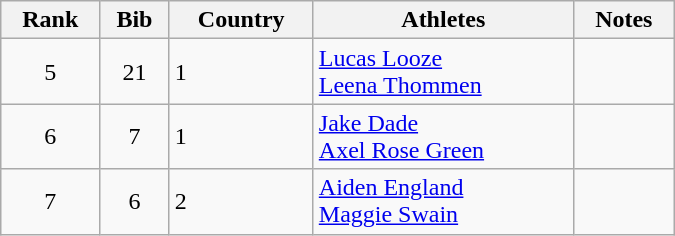<table class="wikitable" style="text-align:center; width:450px">
<tr>
<th>Rank</th>
<th>Bib</th>
<th>Country</th>
<th>Athletes</th>
<th>Notes</th>
</tr>
<tr>
<td>5</td>
<td>21</td>
<td align=left> 1</td>
<td align=left><a href='#'>Lucas Looze</a><br><a href='#'>Leena Thommen</a></td>
<td></td>
</tr>
<tr>
<td>6</td>
<td>7</td>
<td align=left> 1</td>
<td align=left><a href='#'>Jake Dade</a><br><a href='#'>Axel Rose Green</a></td>
<td></td>
</tr>
<tr>
<td>7</td>
<td>6</td>
<td align=left> 2</td>
<td align=left><a href='#'>Aiden England</a><br><a href='#'>Maggie Swain</a></td>
<td></td>
</tr>
</table>
